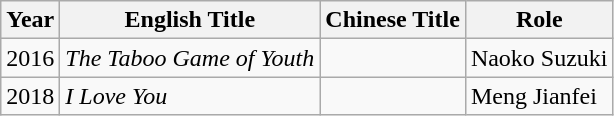<table class="wikitable">
<tr>
<th>Year</th>
<th>English Title</th>
<th>Chinese Title</th>
<th>Role</th>
</tr>
<tr>
<td>2016</td>
<td><em>The Taboo Game of Youth</em></td>
<td></td>
<td>Naoko Suzuki</td>
</tr>
<tr>
<td>2018</td>
<td><em>I Love You</em></td>
<td></td>
<td>Meng Jianfei</td>
</tr>
</table>
